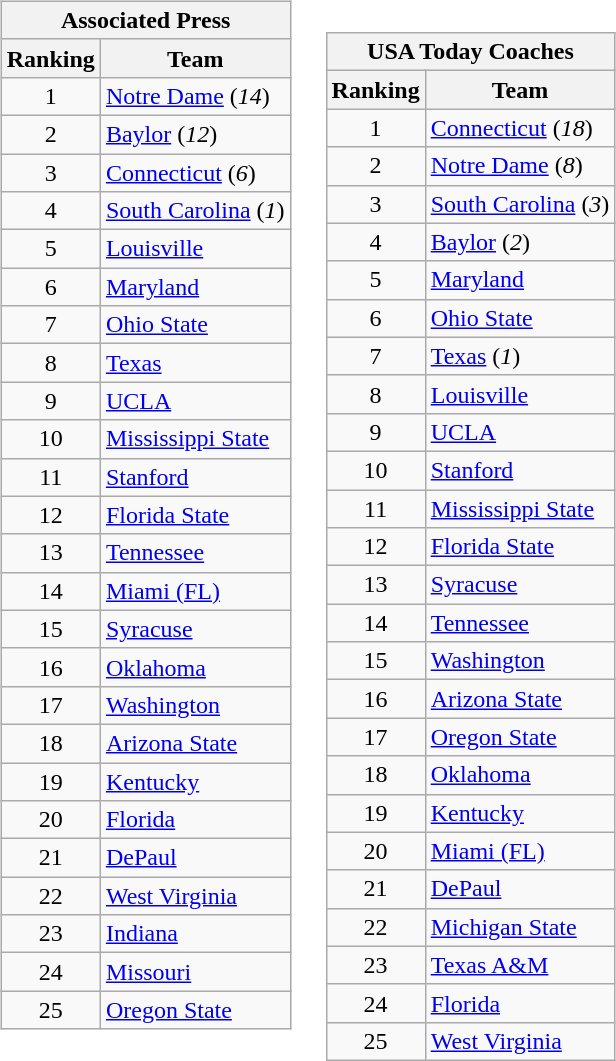<table>
<tr style="vertical-align:top;">
<td><br><table class="wikitable" style="text-align:center;">
<tr>
<th colspan=3>Associated Press</th>
</tr>
<tr>
<th>Ranking</th>
<th>Team</th>
</tr>
<tr>
<td>1</td>
<td align=left><a href='#'>Notre Dame</a> (<em>14</em>)</td>
</tr>
<tr>
<td>2</td>
<td align=left><a href='#'>Baylor</a> (<em>12</em>)</td>
</tr>
<tr>
<td>3</td>
<td align=left><a href='#'>Connecticut</a> (<em>6</em>)</td>
</tr>
<tr>
<td>4</td>
<td align=left><a href='#'>South Carolina</a> (<em>1</em>)</td>
</tr>
<tr>
<td>5</td>
<td align=left><a href='#'>Louisville</a></td>
</tr>
<tr>
<td>6</td>
<td align=left><a href='#'>Maryland</a></td>
</tr>
<tr>
<td>7</td>
<td align=left><a href='#'>Ohio State</a></td>
</tr>
<tr>
<td>8</td>
<td align=left><a href='#'>Texas</a></td>
</tr>
<tr>
<td>9</td>
<td align=left><a href='#'>UCLA</a></td>
</tr>
<tr>
<td>10</td>
<td align=left><a href='#'>Mississippi State</a></td>
</tr>
<tr>
<td>11</td>
<td align=left><a href='#'>Stanford</a></td>
</tr>
<tr>
<td>12</td>
<td align=left><a href='#'>Florida State</a></td>
</tr>
<tr>
<td>13</td>
<td align=left><a href='#'>Tennessee</a></td>
</tr>
<tr>
<td>14</td>
<td align=left><a href='#'>Miami (FL)</a></td>
</tr>
<tr>
<td>15</td>
<td align=left><a href='#'>Syracuse</a></td>
</tr>
<tr>
<td>16</td>
<td align=left><a href='#'>Oklahoma</a></td>
</tr>
<tr>
<td>17</td>
<td align=left><a href='#'>Washington</a></td>
</tr>
<tr>
<td>18</td>
<td align=left><a href='#'>Arizona State</a></td>
</tr>
<tr>
<td>19</td>
<td align=left><a href='#'>Kentucky</a></td>
</tr>
<tr>
<td>20</td>
<td align=left><a href='#'>Florida</a></td>
</tr>
<tr>
<td>21</td>
<td align=left><a href='#'>DePaul</a></td>
</tr>
<tr>
<td>22</td>
<td align=left><a href='#'>West Virginia</a></td>
</tr>
<tr>
<td>23</td>
<td align=left><a href='#'>Indiana</a></td>
</tr>
<tr>
<td>24</td>
<td align=left><a href='#'>Missouri</a></td>
</tr>
<tr>
<td>25</td>
<td align=left><a href='#'>Oregon State</a></td>
</tr>
</table>
</td>
<td><br><table>
<tr style="vertical-align:top;">
<td><br><table class="wikitable" style="text-align:center;">
<tr>
<th colspan=2><strong>USA Today Coaches</strong></th>
</tr>
<tr>
<th>Ranking</th>
<th>Team</th>
</tr>
<tr>
<td>1</td>
<td align=left><a href='#'>Connecticut</a> (<em>18</em>)</td>
</tr>
<tr>
<td>2</td>
<td align=left><a href='#'>Notre Dame</a> (<em>8</em>)</td>
</tr>
<tr>
<td>3</td>
<td align=left><a href='#'>South Carolina</a> (<em>3</em>)</td>
</tr>
<tr>
<td>4</td>
<td align=left><a href='#'>Baylor</a> (<em>2</em>)</td>
</tr>
<tr>
<td>5</td>
<td align=left><a href='#'>Maryland</a></td>
</tr>
<tr>
<td>6</td>
<td align=left><a href='#'>Ohio State</a></td>
</tr>
<tr>
<td>7</td>
<td align=left><a href='#'>Texas</a> (<em>1</em>)</td>
</tr>
<tr>
<td>8</td>
<td align=left><a href='#'>Louisville</a></td>
</tr>
<tr>
<td>9</td>
<td align=left><a href='#'>UCLA</a></td>
</tr>
<tr>
<td>10</td>
<td align=left><a href='#'>Stanford</a></td>
</tr>
<tr>
<td>11</td>
<td align=left><a href='#'>Mississippi State</a></td>
</tr>
<tr>
<td>12</td>
<td align=left><a href='#'>Florida State</a></td>
</tr>
<tr>
<td>13</td>
<td align=left><a href='#'>Syracuse</a></td>
</tr>
<tr>
<td>14</td>
<td align=left><a href='#'>Tennessee</a></td>
</tr>
<tr>
<td>15</td>
<td align=left><a href='#'>Washington</a></td>
</tr>
<tr>
<td>16</td>
<td align=left><a href='#'>Arizona State</a></td>
</tr>
<tr>
<td>17</td>
<td align=left><a href='#'>Oregon State</a></td>
</tr>
<tr>
<td>18</td>
<td align=left><a href='#'>Oklahoma</a></td>
</tr>
<tr>
<td>19</td>
<td align=left><a href='#'>Kentucky</a></td>
</tr>
<tr>
<td>20</td>
<td align=left><a href='#'>Miami (FL)</a></td>
</tr>
<tr>
<td>21</td>
<td align=left><a href='#'>DePaul</a></td>
</tr>
<tr>
<td>22</td>
<td align=left><a href='#'>Michigan State</a></td>
</tr>
<tr>
<td>23</td>
<td align=left><a href='#'>Texas A&M</a></td>
</tr>
<tr>
<td>24</td>
<td align=left><a href='#'>Florida</a></td>
</tr>
<tr>
<td>25</td>
<td align=left><a href='#'>West Virginia</a></td>
</tr>
</table>
</td>
</tr>
</table>
</td>
</tr>
</table>
